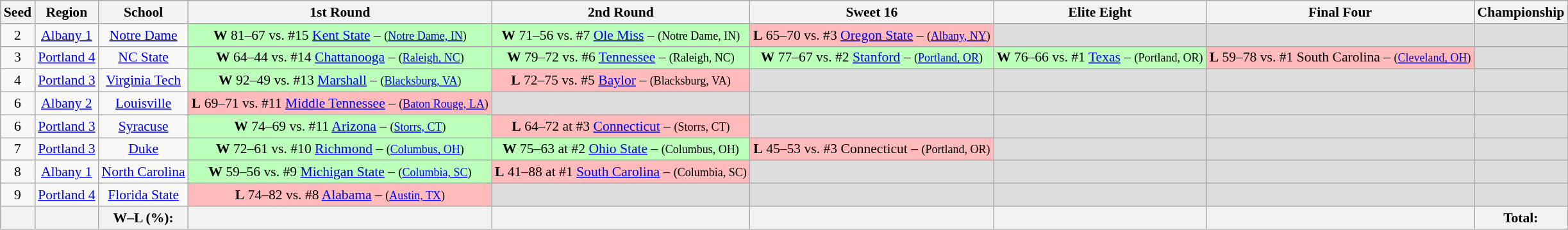<table class="sortable wikitable" style="white-space:nowrap; text-align:center; font-size:90%;">
<tr>
<th>Seed</th>
<th>Region</th>
<th>School</th>
<th>1st Round</th>
<th>2nd Round</th>
<th>Sweet 16</th>
<th>Elite Eight</th>
<th>Final Four</th>
<th>Championship</th>
</tr>
<tr>
<td>2</td>
<td><a href='#'>Albany 1</a></td>
<td><a href='#'>Notre Dame</a></td>
<td style="background:#bfb;"><strong>W</strong> 81–67 vs. #15 <a href='#'>Kent State</a> – <small>(<a href='#'>Notre Dame, IN</a>)</small></td>
<td style="background:#bfb;"><strong>W</strong> 71–56 vs. #7 <a href='#'>Ole Miss</a> – <small>(Notre Dame, IN)</small></td>
<td style="background:#fbb;"><strong>L</strong> 65–70 vs. #3 <a href='#'>Oregon State</a> – <small>(<a href='#'>Albany, NY</a>)</small></td>
<td style="background:#ddd;"></td>
<td style="background:#ddd;"></td>
<td style="background:#ddd;"></td>
</tr>
<tr>
<td>3</td>
<td><a href='#'>Portland 4</a></td>
<td><a href='#'>NC State</a></td>
<td style="background:#bfb;"><strong>W</strong> 64–44 vs. #14 <a href='#'>Chattanooga</a> – <small>(<a href='#'>Raleigh, NC</a>)</small></td>
<td style="background:#bfb;"><strong>W</strong> 79–72 vs. #6 <a href='#'>Tennessee</a> – <small>(Raleigh, NC)</small></td>
<td style="background:#bfb;"><strong>W</strong> 77–67 vs. #2 <a href='#'>Stanford</a> – <small>(<a href='#'>Portland, OR</a>)</small></td>
<td style="background:#bfb;"><strong>W</strong> 76–66 vs. #1 <a href='#'>Texas</a> – <small>(Portland, OR)</small></td>
<td style="background:#fbb;"><strong>L</strong> 59–78 vs. #1 South Carolina – <small>(<a href='#'>Cleveland, OH</a>)</small></td>
<td style="background:#ddd;"></td>
</tr>
<tr>
<td>4</td>
<td><a href='#'>Portland 3</a></td>
<td><a href='#'>Virginia Tech</a></td>
<td style="background:#bfb;"><strong>W</strong> 92–49 vs. #13 <a href='#'>Marshall</a> – <small>(<a href='#'>Blacksburg, VA</a>)</small></td>
<td style="background:#fbb;"><strong>L</strong> 72–75 vs. #5 <a href='#'>Baylor</a> – <small>(Blacksburg, VA)</small></td>
<td style="background:#ddd;"></td>
<td style="background:#ddd;"></td>
<td style="background:#ddd;"></td>
<td style="background:#ddd;"></td>
</tr>
<tr>
<td>6</td>
<td><a href='#'>Albany 2</a></td>
<td><a href='#'>Louisville</a></td>
<td style="background:#fbb;"><strong>L</strong> 69–71 vs. #11 <a href='#'>Middle Tennessee</a> – <small>(<a href='#'>Baton Rouge, LA</a>)</small></td>
<td style="background:#ddd;"></td>
<td style="background:#ddd;"></td>
<td style="background:#ddd;"></td>
<td style="background:#ddd;"></td>
<td style="background:#ddd;"></td>
</tr>
<tr>
<td>6</td>
<td><a href='#'>Portland 3</a></td>
<td><a href='#'>Syracuse</a></td>
<td style="background:#bfb;"><strong>W</strong> 74–69 vs. #11 <a href='#'>Arizona</a> – <small>(<a href='#'>Storrs, CT</a>)</small></td>
<td style="background:#fbb;"><strong>L</strong> 64–72 at #3 <a href='#'>Connecticut</a> – <small>(Storrs, CT)</small></td>
<td style="background:#ddd;"></td>
<td style="background:#ddd;"></td>
<td style="background:#ddd;"></td>
<td style="background:#ddd;"></td>
</tr>
<tr>
<td>7</td>
<td><a href='#'>Portland 3</a></td>
<td><a href='#'>Duke</a></td>
<td style="background:#bfb;"><strong>W</strong> 72–61 vs. #10 <a href='#'>Richmond</a> – <small>(<a href='#'>Columbus, OH</a>)</small></td>
<td style="background:#bfb;"><strong>W</strong> 75–63 at #2 <a href='#'>Ohio State</a> – <small>(Columbus, OH)</small></td>
<td style="background:#fbb;"><strong>L</strong> 45–53 vs. #3 Connecticut – <small>(Portland, OR)</small></td>
<td style="background:#ddd;"></td>
<td style="background:#ddd;"></td>
<td style="background:#ddd;"></td>
</tr>
<tr>
<td>8</td>
<td><a href='#'>Albany 1</a></td>
<td><a href='#'>North Carolina</a></td>
<td style="background:#bfb;"><strong>W</strong> 59–56 vs. #9 <a href='#'>Michigan State</a> – <small>(<a href='#'>Columbia, SC</a>)</small></td>
<td style="background:#fbb;"><strong>L</strong> 41–88 at #1 <a href='#'>South Carolina</a> – <small>(Columbia, SC)</small></td>
<td style="background:#ddd;"></td>
<td style="background:#ddd;"></td>
<td style="background:#ddd;"></td>
<td style="background:#ddd;"></td>
</tr>
<tr>
<td>9</td>
<td><a href='#'>Portland 4</a></td>
<td><a href='#'>Florida State</a></td>
<td style="background:#fbb;"><strong>L</strong> 74–82 vs. #8 <a href='#'>Alabama</a> – <small>(<a href='#'>Austin, TX</a>)</small></td>
<td style="background:#ddd;"></td>
<td style="background:#ddd;"></td>
<td style="background:#ddd;"></td>
<td style="background:#ddd;"></td>
<td style="background:#ddd;"></td>
</tr>
<tr>
<th></th>
<th></th>
<th>W–L (%):</th>
<th></th>
<th></th>
<th></th>
<th></th>
<th></th>
<th> Total: </th>
</tr>
</table>
